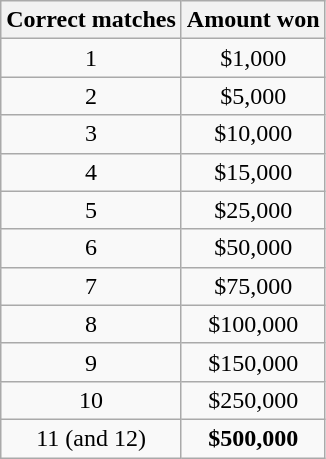<table class="wikitable" style="text-align:center">
<tr>
<th>Correct matches</th>
<th>Amount won</th>
</tr>
<tr>
<td>1</td>
<td>$1,000</td>
</tr>
<tr>
<td>2</td>
<td>$5,000</td>
</tr>
<tr>
<td>3</td>
<td>$10,000</td>
</tr>
<tr>
<td>4</td>
<td>$15,000</td>
</tr>
<tr>
<td>5</td>
<td>$25,000</td>
</tr>
<tr>
<td>6</td>
<td>$50,000</td>
</tr>
<tr>
<td>7</td>
<td>$75,000</td>
</tr>
<tr>
<td>8</td>
<td>$100,000</td>
</tr>
<tr>
<td>9</td>
<td>$150,000</td>
</tr>
<tr>
<td>10</td>
<td>$250,000</td>
</tr>
<tr>
<td>11 (and 12)</td>
<td><strong>$500,000</strong></td>
</tr>
</table>
